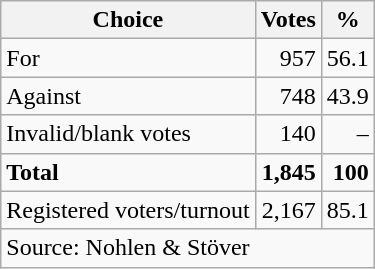<table class=wikitable style=text-align:right>
<tr>
<th>Choice</th>
<th>Votes</th>
<th>%</th>
</tr>
<tr>
<td align=left>For</td>
<td>957</td>
<td>56.1</td>
</tr>
<tr>
<td align=left>Against</td>
<td>748</td>
<td>43.9</td>
</tr>
<tr>
<td align=left>Invalid/blank votes</td>
<td>140</td>
<td>–</td>
</tr>
<tr>
<td align=left><strong>Total</strong></td>
<td><strong>1,845</strong></td>
<td><strong>100</strong></td>
</tr>
<tr>
<td align=left>Registered voters/turnout</td>
<td>2,167</td>
<td>85.1</td>
</tr>
<tr>
<td align=left colspan=3>Source: Nohlen & Stöver</td>
</tr>
</table>
